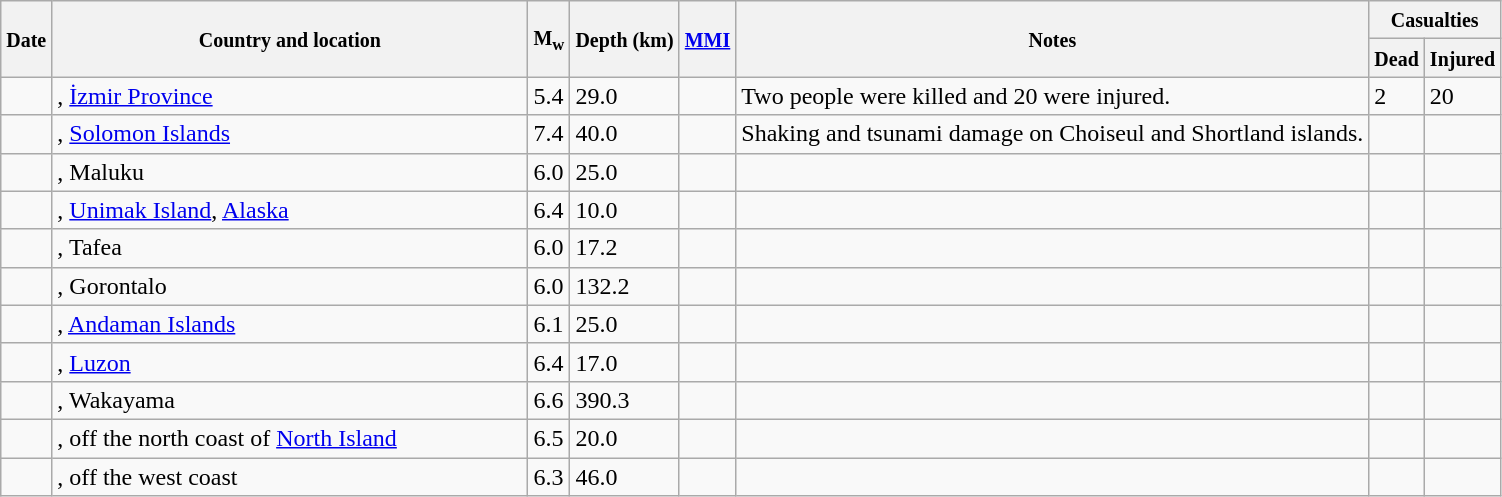<table class="wikitable sortable sort-under" style="border:1px black; margin-left:1em;">
<tr>
<th rowspan="2"><small>Date</small></th>
<th rowspan="2" style="width: 310px"><small>Country and location</small></th>
<th rowspan="2"><small>M<sub>w</sub></small></th>
<th rowspan="2"><small>Depth (km)</small></th>
<th rowspan="2"><small><a href='#'>MMI</a></small></th>
<th rowspan="2" class="unsortable"><small>Notes</small></th>
<th colspan="2"><small>Casualties</small></th>
</tr>
<tr>
<th><small>Dead</small></th>
<th><small>Injured</small></th>
</tr>
<tr>
<td></td>
<td>, <a href='#'>İzmir Province</a></td>
<td>5.4</td>
<td>29.0</td>
<td></td>
<td>Two people were killed and 20 were injured.</td>
<td>2</td>
<td>20</td>
</tr>
<tr>
<td></td>
<td>, <a href='#'>Solomon Islands</a></td>
<td>7.4</td>
<td>40.0</td>
<td></td>
<td>Shaking and tsunami damage on Choiseul and Shortland islands.</td>
<td></td>
<td></td>
</tr>
<tr>
<td></td>
<td>, Maluku</td>
<td>6.0</td>
<td>25.0</td>
<td></td>
<td></td>
<td></td>
<td></td>
</tr>
<tr>
<td></td>
<td>, <a href='#'>Unimak Island</a>, <a href='#'>Alaska</a></td>
<td>6.4</td>
<td>10.0</td>
<td></td>
<td></td>
<td></td>
<td></td>
</tr>
<tr>
<td></td>
<td>, Tafea</td>
<td>6.0</td>
<td>17.2</td>
<td></td>
<td></td>
<td></td>
<td></td>
</tr>
<tr>
<td></td>
<td>, Gorontalo</td>
<td>6.0</td>
<td>132.2</td>
<td></td>
<td></td>
<td></td>
<td></td>
</tr>
<tr>
<td></td>
<td>, <a href='#'>Andaman Islands</a></td>
<td>6.1</td>
<td>25.0</td>
<td></td>
<td></td>
<td></td>
<td></td>
</tr>
<tr>
<td></td>
<td>, <a href='#'>Luzon</a></td>
<td>6.4</td>
<td>17.0</td>
<td></td>
<td></td>
<td></td>
<td></td>
</tr>
<tr>
<td></td>
<td>, Wakayama</td>
<td>6.6</td>
<td>390.3</td>
<td></td>
<td></td>
<td></td>
<td></td>
</tr>
<tr>
<td></td>
<td>, off the north coast of <a href='#'>North Island</a></td>
<td>6.5</td>
<td>20.0</td>
<td></td>
<td></td>
<td></td>
<td></td>
</tr>
<tr>
<td></td>
<td>, off the west coast</td>
<td>6.3</td>
<td>46.0</td>
<td></td>
<td></td>
<td></td>
<td></td>
</tr>
</table>
